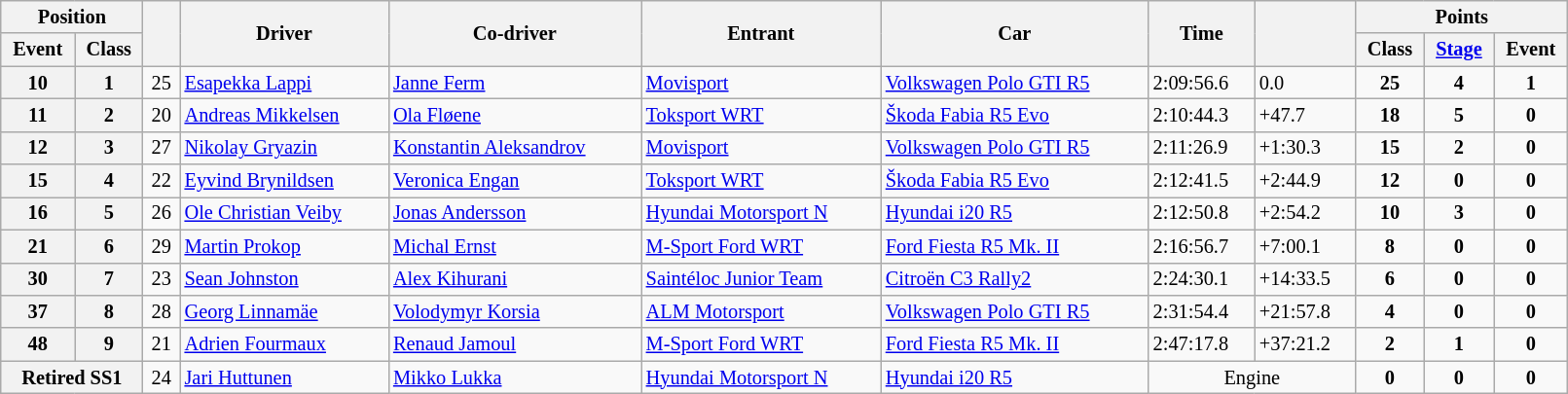<table class="wikitable" width=85% style="font-size: 85%;">
<tr>
<th colspan="2">Position</th>
<th rowspan="2"></th>
<th rowspan="2">Driver</th>
<th rowspan="2">Co-driver</th>
<th rowspan="2">Entrant</th>
<th rowspan="2">Car</th>
<th rowspan="2">Time</th>
<th rowspan="2"></th>
<th colspan="3">Points</th>
</tr>
<tr>
<th>Event</th>
<th>Class</th>
<th>Class</th>
<th><a href='#'>Stage</a></th>
<th>Event</th>
</tr>
<tr>
<th>10</th>
<th>1</th>
<td align="center">25</td>
<td><a href='#'>Esapekka Lappi</a></td>
<td><a href='#'>Janne Ferm</a></td>
<td><a href='#'>Movisport</a></td>
<td><a href='#'>Volkswagen Polo GTI R5</a></td>
<td>2:09:56.6</td>
<td>0.0</td>
<td align="center"><strong>25</strong></td>
<td align="center"><strong>4</strong></td>
<td align="center"><strong>1</strong></td>
</tr>
<tr>
<th>11</th>
<th>2</th>
<td align="center">20</td>
<td><a href='#'>Andreas Mikkelsen</a></td>
<td><a href='#'>Ola Fløene</a></td>
<td><a href='#'>Toksport WRT</a></td>
<td><a href='#'>Škoda Fabia R5 Evo</a></td>
<td>2:10:44.3</td>
<td>+47.7</td>
<td align="center"><strong>18</strong></td>
<td align="center"><strong>5</strong></td>
<td align="center"><strong>0</strong></td>
</tr>
<tr>
<th>12</th>
<th>3</th>
<td align="center">27</td>
<td><a href='#'>Nikolay Gryazin</a></td>
<td><a href='#'>Konstantin Aleksandrov</a></td>
<td><a href='#'>Movisport</a></td>
<td><a href='#'>Volkswagen Polo GTI R5</a></td>
<td>2:11:26.9</td>
<td>+1:30.3</td>
<td align="center"><strong>15</strong></td>
<td align="center"><strong>2</strong></td>
<td align="center"><strong>0</strong></td>
</tr>
<tr>
<th>15</th>
<th>4</th>
<td align="center">22</td>
<td><a href='#'>Eyvind Brynildsen</a></td>
<td><a href='#'>Veronica Engan</a></td>
<td><a href='#'>Toksport WRT</a></td>
<td><a href='#'>Škoda Fabia R5 Evo</a></td>
<td>2:12:41.5</td>
<td>+2:44.9</td>
<td align="center"><strong>12</strong></td>
<td align="center"><strong>0</strong></td>
<td align="center"><strong>0</strong></td>
</tr>
<tr>
<th>16</th>
<th>5</th>
<td align="center">26</td>
<td><a href='#'>Ole Christian Veiby</a></td>
<td><a href='#'>Jonas Andersson</a></td>
<td><a href='#'>Hyundai Motorsport N</a></td>
<td><a href='#'>Hyundai i20 R5</a></td>
<td>2:12:50.8</td>
<td>+2:54.2</td>
<td align="center"><strong>10</strong></td>
<td align="center"><strong>3</strong></td>
<td align="center"><strong>0</strong></td>
</tr>
<tr>
<th>21</th>
<th>6</th>
<td align="center">29</td>
<td><a href='#'>Martin Prokop</a></td>
<td><a href='#'>Michal Ernst</a></td>
<td><a href='#'>M-Sport Ford WRT</a></td>
<td><a href='#'>Ford Fiesta R5 Mk. II</a></td>
<td>2:16:56.7</td>
<td>+7:00.1</td>
<td align="center"><strong>8</strong></td>
<td align="center"><strong>0</strong></td>
<td align="center"><strong>0</strong></td>
</tr>
<tr>
<th>30</th>
<th>7</th>
<td align="center">23</td>
<td><a href='#'>Sean Johnston</a></td>
<td><a href='#'>Alex Kihurani</a></td>
<td><a href='#'>Saintéloc Junior Team</a></td>
<td><a href='#'>Citroën C3 Rally2</a></td>
<td>2:24:30.1</td>
<td>+14:33.5</td>
<td align="center"><strong>6</strong></td>
<td align="center"><strong>0</strong></td>
<td align="center"><strong>0</strong></td>
</tr>
<tr>
<th>37</th>
<th>8</th>
<td align="center">28</td>
<td><a href='#'>Georg Linnamäe</a></td>
<td><a href='#'>Volodymyr Korsia</a></td>
<td><a href='#'>ALM Motorsport</a></td>
<td><a href='#'>Volkswagen Polo GTI R5</a></td>
<td>2:31:54.4</td>
<td>+21:57.8</td>
<td align="center"><strong>4</strong></td>
<td align="center"><strong>0</strong></td>
<td align="center"><strong>0</strong></td>
</tr>
<tr>
<th>48</th>
<th>9</th>
<td align="center">21</td>
<td><a href='#'>Adrien Fourmaux</a></td>
<td><a href='#'>Renaud Jamoul</a></td>
<td><a href='#'>M-Sport Ford WRT</a></td>
<td><a href='#'>Ford Fiesta R5 Mk. II</a></td>
<td>2:47:17.8</td>
<td>+37:21.2</td>
<td align="center"><strong>2</strong></td>
<td align="center"><strong>1</strong></td>
<td align="center"><strong>0</strong></td>
</tr>
<tr>
<th colspan=2 nowrap>Retired SS1</th>
<td align="center">24</td>
<td><a href='#'>Jari Huttunen</a></td>
<td><a href='#'>Mikko Lukka</a></td>
<td><a href='#'>Hyundai Motorsport N</a></td>
<td><a href='#'>Hyundai i20 R5</a></td>
<td colspan="2" align="center">Engine</td>
<td align="center"><strong>0</strong></td>
<td align="center"><strong>0</strong></td>
<td align="center"><strong>0</strong></td>
</tr>
</table>
